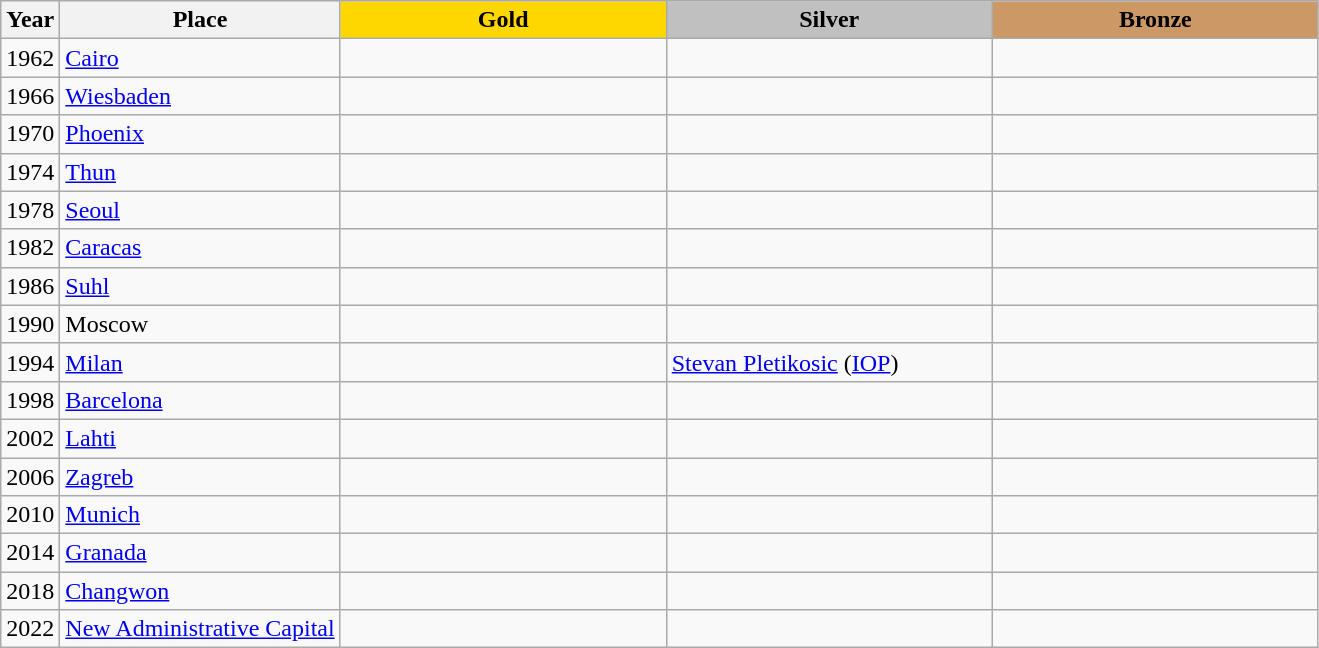<table class="wikitable">
<tr>
<th>Year</th>
<th>Place</th>
<th style="background:gold"    width="210">Gold</th>
<th style="background:silver"  width="210">Silver</th>
<th style="background:#cc9966" width="210">Bronze</th>
</tr>
<tr>
<td>1962</td>
<td> <a href='#'>Cairo</a></td>
<td></td>
<td></td>
<td></td>
</tr>
<tr>
<td>1966</td>
<td> <a href='#'>Wiesbaden</a></td>
<td></td>
<td></td>
<td></td>
</tr>
<tr>
<td>1970</td>
<td> <a href='#'>Phoenix</a></td>
<td></td>
<td></td>
<td></td>
</tr>
<tr>
<td>1974</td>
<td> <a href='#'>Thun</a></td>
<td></td>
<td></td>
<td></td>
</tr>
<tr>
<td>1978</td>
<td> <a href='#'>Seoul</a></td>
<td></td>
<td></td>
<td></td>
</tr>
<tr>
<td>1982</td>
<td> <a href='#'>Caracas</a></td>
<td></td>
<td></td>
<td></td>
</tr>
<tr>
<td>1986</td>
<td> <a href='#'>Suhl</a></td>
<td></td>
<td></td>
<td></td>
</tr>
<tr>
<td>1990</td>
<td> Moscow</td>
<td></td>
<td></td>
<td></td>
</tr>
<tr>
<td>1994</td>
<td> <a href='#'>Milan</a></td>
<td></td>
<td> <a href='#'>Stevan Pletikosic</a> (<a href='#'>IOP</a>)</td>
<td></td>
</tr>
<tr>
<td>1998</td>
<td> <a href='#'>Barcelona</a></td>
<td></td>
<td></td>
<td></td>
</tr>
<tr>
<td>2002</td>
<td> <a href='#'>Lahti</a></td>
<td></td>
<td></td>
<td></td>
</tr>
<tr>
<td>2006</td>
<td> <a href='#'>Zagreb</a></td>
<td></td>
<td></td>
<td></td>
</tr>
<tr>
<td>2010</td>
<td> <a href='#'>Munich</a></td>
<td></td>
<td></td>
<td></td>
</tr>
<tr>
<td>2014</td>
<td> <a href='#'>Granada</a></td>
<td></td>
<td></td>
<td></td>
</tr>
<tr>
<td>2018</td>
<td> <a href='#'>Changwon</a></td>
<td></td>
<td></td>
<td></td>
</tr>
<tr>
<td>2022</td>
<td> <a href='#'>New Administrative Capital</a></td>
<td></td>
<td></td>
<td></td>
</tr>
</table>
